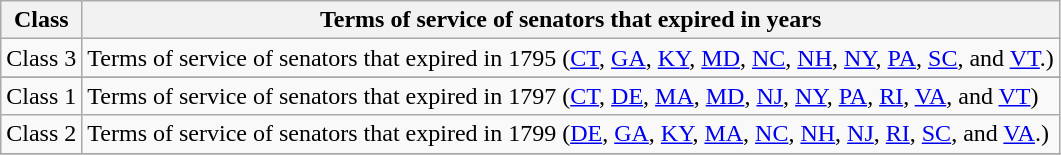<table class="wikitable sortable">
<tr valign=bottom>
<th>Class</th>
<th>Terms of service of senators that expired in years</th>
</tr>
<tr>
<td>Class 3</td>
<td>Terms of service of senators that expired in 1795 (<a href='#'>CT</a>, <a href='#'>GA</a>, <a href='#'>KY</a>, <a href='#'>MD</a>, <a href='#'>NC</a>, <a href='#'>NH</a>, <a href='#'>NY</a>, <a href='#'>PA</a>, <a href='#'>SC</a>, and <a href='#'>VT</a>.)</td>
</tr>
<tr>
</tr>
<tr>
<td>Class 1</td>
<td>Terms of service of senators that expired in 1797 (<a href='#'>CT</a>, <a href='#'>DE</a>, <a href='#'>MA</a>, <a href='#'>MD</a>, <a href='#'>NJ</a>, <a href='#'>NY</a>, <a href='#'>PA</a>, <a href='#'>RI</a>, <a href='#'>VA</a>, and <a href='#'>VT</a>)</td>
</tr>
<tr>
<td>Class 2</td>
<td>Terms of service of senators that expired in 1799 (<a href='#'>DE</a>, <a href='#'>GA</a>, <a href='#'>KY</a>, <a href='#'>MA</a>, <a href='#'>NC</a>, <a href='#'>NH</a>, <a href='#'>NJ</a>, <a href='#'>RI</a>, <a href='#'>SC</a>, and <a href='#'>VA</a>.)</td>
</tr>
<tr>
</tr>
</table>
